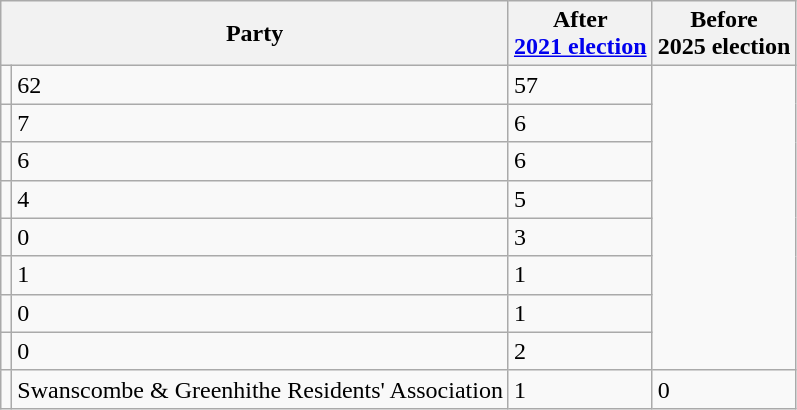<table class="wikitable">
<tr>
<th colspan=2>Party</th>
<th>After<br><a href='#'>2021 election</a></th>
<th>Before<br> 2025 election</th>
</tr>
<tr>
<td></td>
<td>62</td>
<td>57</td>
</tr>
<tr>
<td></td>
<td>7</td>
<td>6</td>
</tr>
<tr>
<td></td>
<td>6</td>
<td>6</td>
</tr>
<tr>
<td></td>
<td>4</td>
<td>5</td>
</tr>
<tr>
<td></td>
<td>0</td>
<td>3</td>
</tr>
<tr>
<td></td>
<td>1</td>
<td>1</td>
</tr>
<tr>
<td></td>
<td>0</td>
<td>1</td>
</tr>
<tr>
<td></td>
<td>0</td>
<td>2</td>
</tr>
<tr>
<td></td>
<td>Swanscombe & Greenhithe Residents' Association</td>
<td>1</td>
<td>0</td>
</tr>
</table>
